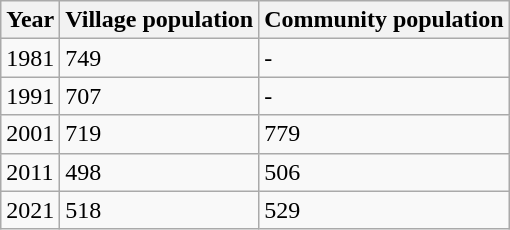<table class=wikitable>
<tr>
<th>Year</th>
<th>Village population</th>
<th>Community population</th>
</tr>
<tr>
<td>1981</td>
<td>749</td>
<td>-</td>
</tr>
<tr>
<td>1991</td>
<td>707</td>
<td>-</td>
</tr>
<tr>
<td>2001</td>
<td>719</td>
<td>779</td>
</tr>
<tr>
<td>2011</td>
<td>498</td>
<td>506</td>
</tr>
<tr>
<td>2021</td>
<td>518</td>
<td>529</td>
</tr>
</table>
